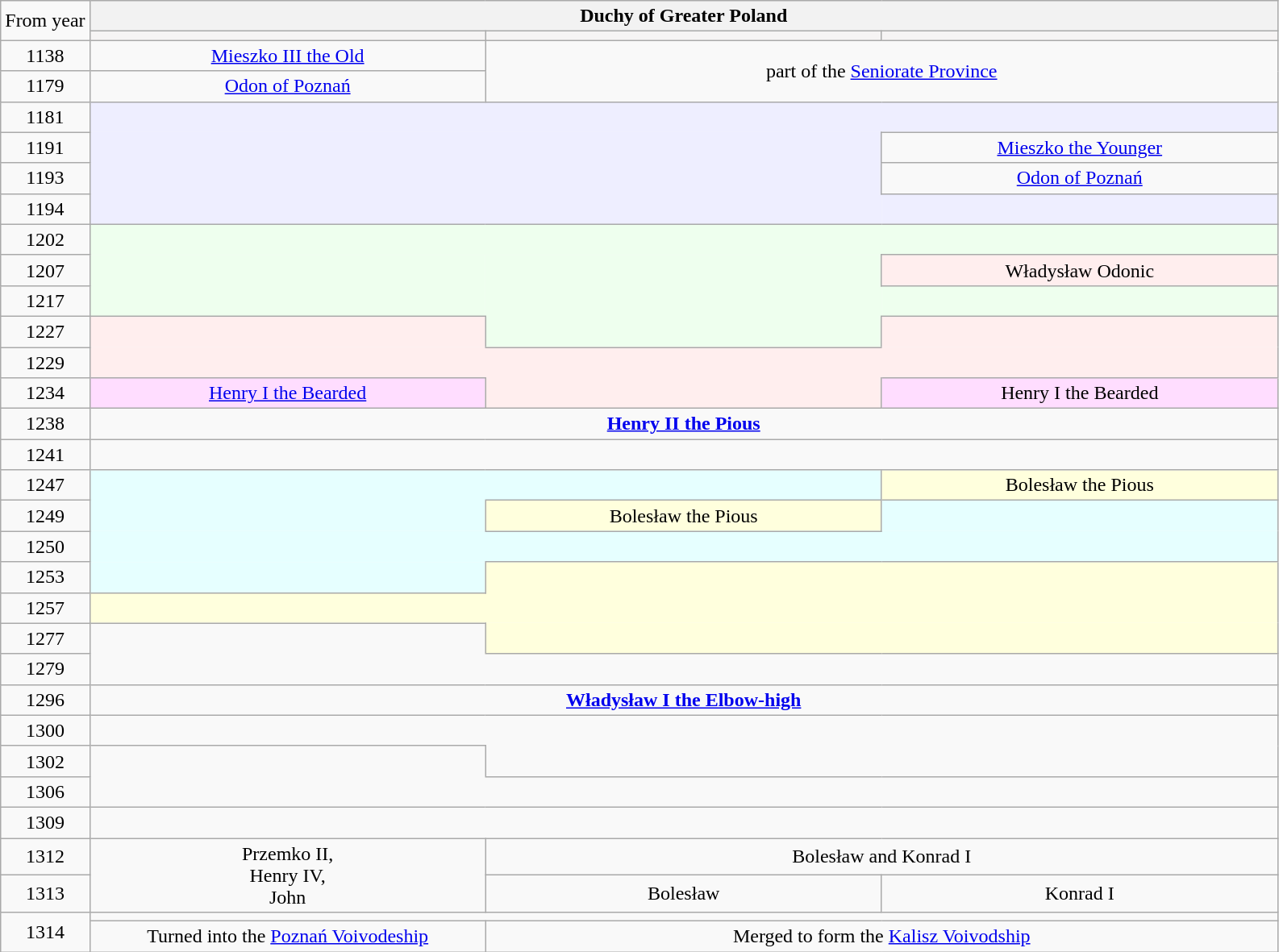<table class="wikitable" style="text-align: center;">
<tr>
<td rowspan=2>From year</td>
<th colspan=3>Duchy of Greater Poland</th>
</tr>
<tr>
<td bgcolor="#F6F4F4" style="min-width: 20em"></td>
<td bgcolor="#F6F4F4" style="min-width: 20em"></td>
<td bgcolor="#F6F4F4" style="min-width: 20em"></td>
</tr>
<tr>
<td>1138</td>
<td><a href='#'>Mieszko III the Old</a></td>
<td rowspan=2 colspan=2>part of the <a href='#'>Seniorate Province</a></td>
</tr>
<tr>
<td>1179</td>
<td><a href='#'>Odon of Poznań</a></td>
</tr>
<tr>
<td>1181</td>
<td colspan=3 style="border-bottom: 0;" bgcolor="#eef"></td>
</tr>
<tr>
<td>1191</td>
<td colspan=2 rowspan=3 style="border-top: 0; border-right: 0;" bgcolor="#eef"></td>
<td><a href='#'>Mieszko the Younger</a></td>
</tr>
<tr>
<td>1193</td>
<td><a href='#'>Odon of Poznań</a></td>
</tr>
<tr>
<td>1194</td>
<td bgcolor="#eef" style="border-left: 0;"></td>
</tr>
<tr>
<td>1202</td>
<td colspan=3 style="border-bottom: 0;" bgcolor="#efe"></td>
</tr>
<tr>
<td>1207</td>
<td rowspan=2 style="border-top: 0; border-right: 0;"  bgcolor="#efe"></td>
<td rowspan=3 style="border-top: 0; border-left: 0; border-right: 0"  bgcolor="#efe"></td>
<td bgcolor="#fee">Władysław Odonic</td>
</tr>
<tr>
<td>1217</td>
<td style="border-left: 0;" bgcolor="#efe"></td>
</tr>
<tr>
<td>1227</td>
<td bgcolor="#fee" style="border-bottom: 0;"></td>
<td bgcolor="#fee" style="border-bottom: 0;"></td>
</tr>
<tr>
<td>1229</td>
<td colspan=3 style="border-top: 0; border-bottom: 0;" bgcolor="#fee"></td>
</tr>
<tr>
<td>1234</td>
<td bgcolor="#fdf"><a href='#'>Henry I the Bearded</a></td>
<td style="border-top: 0;" bgcolor="#fee"></td>
<td bgcolor="#fdf">Henry I the Bearded</td>
</tr>
<tr>
<td>1238</td>
<td colspan=3 style="text-align:center;"><strong><a href='#'>Henry II the Pious</a></strong></td>
</tr>
<tr>
<td>1241</td>
<td colspan=3></td>
</tr>
<tr>
<td>1247</td>
<td colspan=2 style="border-bottom: 0;" bgcolor="#e6ffff"></td>
<td bgcolor="#ffd">Bolesław the Pious</td>
</tr>
<tr>
<td>1249</td>
<td style="border-top: 0; border-bottom: 0;" bgcolor="#e6ffff"></td>
<td bgcolor="#ffd">Bolesław the Pious</td>
<td style="border-bottom: 0;" bgcolor="#e6ffff"></td>
</tr>
<tr>
<td>1250</td>
<td colspan=3 style="border-top: 0; border-bottom: 0;" bgcolor="#e6ffff"></td>
</tr>
<tr>
<td>1253</td>
<td style="border-top: 0;" bgcolor="#e6ffff"></td>
<td colspan=2 style="border-bottom: 0;" bgcolor="#ffd"></td>
</tr>
<tr>
<td>1257</td>
<td colspan=3 style="border-top: 0; border-bottom: 0;" bgcolor="#ffd"></td>
</tr>
<tr>
<td>1277</td>
<td style="border-bottom: 0;"></td>
<td colspan=2 style="border-top: 0;" bgcolor="#ffd"></td>
</tr>
<tr>
<td>1279</td>
<td colspan=3 style="border-top: 0;"></td>
</tr>
<tr>
<td>1296</td>
<td colspan=3 style="text-align:center;"><strong><a href='#'>Władysław I the Elbow-high</a></strong></td>
</tr>
<tr>
<td>1300</td>
<td colspan=3 style="border-bottom: 0;"></td>
</tr>
<tr>
<td>1302</td>
<td style="border-bottom: 0;"></td>
<td colspan=2 style="border-top: 0;"></td>
</tr>
<tr>
<td>1306</td>
<td colspan=3 style="border-top: 0;"></td>
</tr>
<tr>
<td>1309</td>
<td colspan=3></td>
</tr>
<tr>
<td>1312</td>
<td rowspan=2>Przemko II,<br>Henry IV,<br>John</td>
<td colspan=2>Bolesław and Konrad I</td>
</tr>
<tr>
<td>1313</td>
<td>Bolesław</td>
<td>Konrad I</td>
</tr>
<tr>
<td rowspan=2>1314</td>
<td colspan=3></td>
</tr>
<tr>
<td>Turned into the <a href='#'>Poznań Voivodeship</a></td>
<td colspan=2>Merged to form the <a href='#'>Kalisz Voivodship</a></td>
</tr>
</table>
